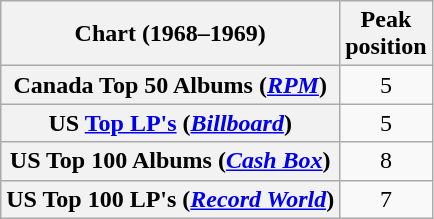<table class="wikitable sortable plainrowheaders" style="text-align:center">
<tr>
<th scope="col">Chart (1968–1969)</th>
<th scope="col">Peak<br>position</th>
</tr>
<tr>
<th scope="row">Canada Top 50 Albums (<em><a href='#'>RPM</a></em>)</th>
<td>5</td>
</tr>
<tr>
<th scope="row">US <a href='#'>Top LP's</a> (<em><a href='#'>Billboard</a></em>)</th>
<td>5</td>
</tr>
<tr>
<th scope="row">US Top 100 Albums (<em><a href='#'>Cash Box</a></em>)</th>
<td>8</td>
</tr>
<tr>
<th scope="row">US Top 100 LP's (<em><a href='#'>Record World</a></em>)</th>
<td>7</td>
</tr>
</table>
